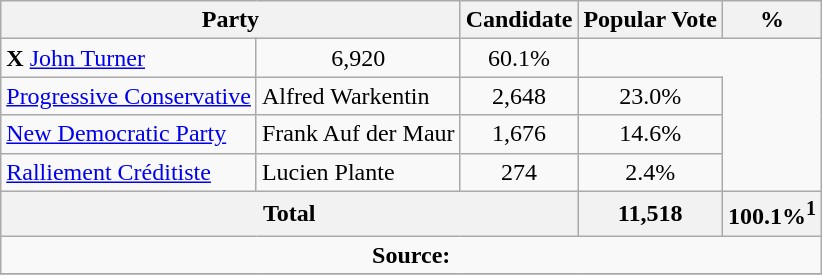<table class="wikitable">
<tr>
<th colspan="2">Party</th>
<th>Candidate</th>
<th>Popular Vote</th>
<th>%</th>
</tr>
<tr>
<td> <strong>X</strong> <a href='#'>John Turner</a></td>
<td align=center>6,920</td>
<td align=center>60.1%</td>
</tr>
<tr>
<td><a href='#'>Progressive Conservative</a></td>
<td>Alfred Warkentin</td>
<td align=center>2,648</td>
<td align=center>23.0%</td>
</tr>
<tr>
<td><a href='#'>New Democratic Party</a></td>
<td>Frank Auf der Maur</td>
<td align=center>1,676</td>
<td align=center>14.6%</td>
</tr>
<tr>
<td><a href='#'>Ralliement Créditiste</a></td>
<td>Lucien Plante</td>
<td align=center>274</td>
<td align=center>2.4%</td>
</tr>
<tr>
<th colspan=3>Total</th>
<th>11,518</th>
<th>100.1%<sup>1</sup></th>
</tr>
<tr>
<td align="center" colspan=5><strong>Source:</strong> </td>
</tr>
<tr>
</tr>
</table>
